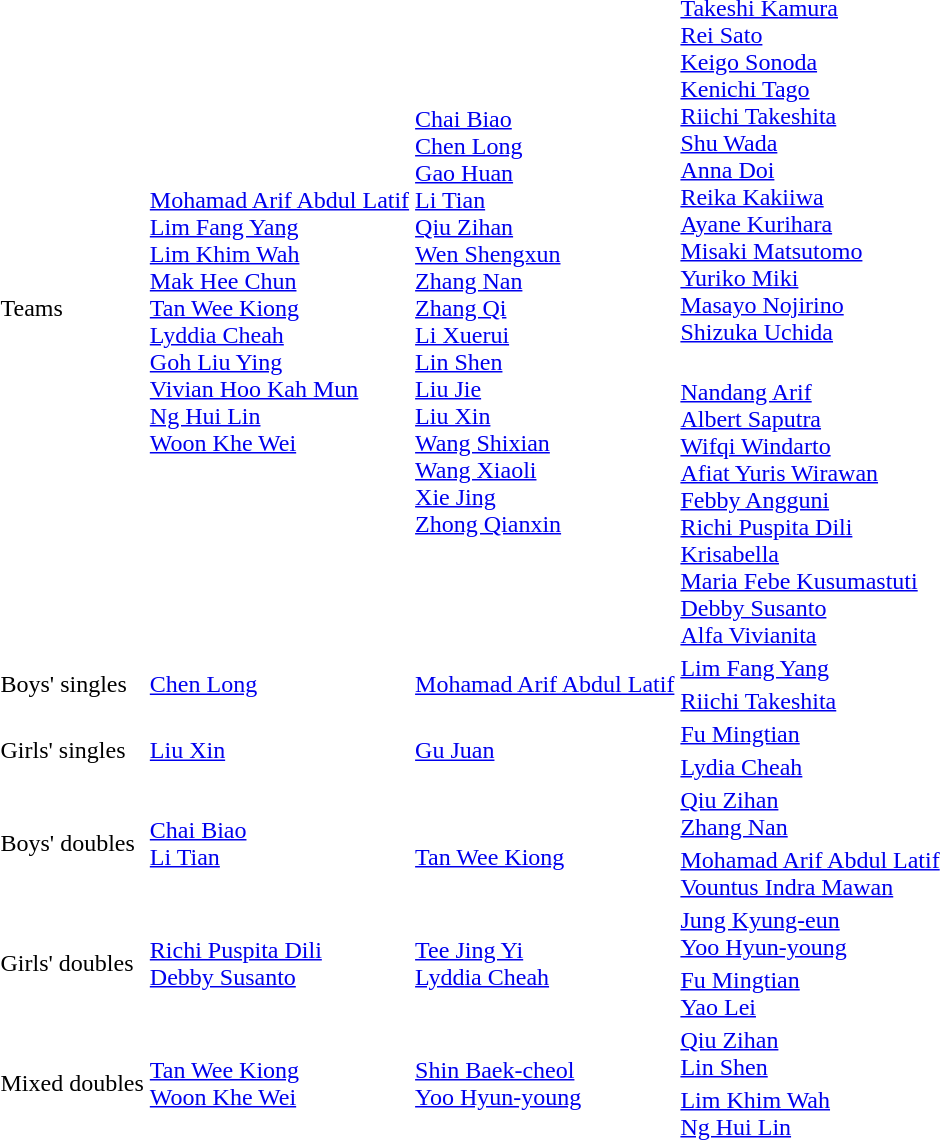<table>
<tr>
<td rowspan=2>Teams<br></td>
<td rowspan=2><br><a href='#'>Mohamad Arif Abdul Latif</a><br><a href='#'>Lim Fang Yang</a><br><a href='#'>Lim Khim Wah</a><br><a href='#'>Mak Hee Chun</a><br><a href='#'>Tan Wee Kiong</a><br><a href='#'>Lyddia Cheah</a><br><a href='#'>Goh Liu Ying</a><br><a href='#'>Vivian Hoo Kah Mun</a><br><a href='#'>Ng Hui Lin</a><br><a href='#'>Woon Khe Wei</a></td>
<td rowspan=2><br><a href='#'>Chai Biao</a><br><a href='#'>Chen Long</a><br><a href='#'>Gao Huan</a><br><a href='#'>Li Tian</a><br><a href='#'>Qiu Zihan</a><br><a href='#'>Wen Shengxun</a><br><a href='#'>Zhang Nan</a><br><a href='#'>Zhang Qi</a><br><a href='#'>Li Xuerui</a><br><a href='#'>Lin Shen</a><br><a href='#'>Liu Jie</a><br><a href='#'>Liu Xin</a><br><a href='#'>Wang Shixian</a><br><a href='#'>Wang Xiaoli</a><br><a href='#'>Xie Jing</a><br><a href='#'>Zhong Qianxin</a></td>
<td><br><a href='#'>Takeshi Kamura</a><br><a href='#'>Rei Sato</a><br><a href='#'>Keigo Sonoda</a><br><a href='#'>Kenichi Tago</a><br><a href='#'>Riichi Takeshita</a><br><a href='#'>Shu Wada</a><br><a href='#'>Anna Doi</a><br><a href='#'>Reika Kakiiwa</a><br><a href='#'>Ayane Kurihara</a><br><a href='#'>Misaki Matsutomo</a><br><a href='#'>Yuriko Miki</a><br><a href='#'>Masayo Nojirino</a><br><a href='#'>Shizuka Uchida</a></td>
</tr>
<tr>
<td><br><a href='#'>Nandang Arif</a><br><a href='#'>Albert Saputra</a><br><a href='#'>Wifqi Windarto</a><br><a href='#'>Afiat Yuris Wirawan</a><br><a href='#'>Febby Angguni</a><br><a href='#'>Richi Puspita Dili</a><br><a href='#'>Krisabella</a><br><a href='#'>Maria Febe Kusumastuti</a><br><a href='#'>Debby Susanto</a><br><a href='#'>Alfa Vivianita</a></td>
</tr>
<tr>
<td rowspan=2>Boys' singles<br></td>
<td rowspan=2> <a href='#'>Chen Long</a></td>
<td rowspan=2> <a href='#'>Mohamad Arif Abdul Latif</a></td>
<td> <a href='#'>Lim Fang Yang</a></td>
</tr>
<tr>
<td> <a href='#'>Riichi Takeshita</a></td>
</tr>
<tr>
<td rowspan=2>Girls' singles<br></td>
<td rowspan=2> <a href='#'>Liu Xin</a></td>
<td rowspan=2> <a href='#'>Gu Juan</a></td>
<td> <a href='#'>Fu Mingtian</a></td>
</tr>
<tr>
<td> <a href='#'>Lydia Cheah</a></td>
</tr>
<tr>
<td rowspan=2>Boys' doubles<br></td>
<td rowspan=2> <a href='#'>Chai Biao</a><br> <a href='#'>Li Tian</a></td>
<td rowspan=2><br> <a href='#'>Tan Wee Kiong</a></td>
<td> <a href='#'>Qiu Zihan</a><br> <a href='#'>Zhang Nan</a></td>
</tr>
<tr>
<td> <a href='#'>Mohamad Arif Abdul Latif</a><br> <a href='#'>Vountus Indra Mawan</a></td>
</tr>
<tr>
<td rowspan=2>Girls' doubles<br></td>
<td rowspan=2> <a href='#'>Richi Puspita Dili</a><br> <a href='#'>Debby Susanto</a></td>
<td rowspan=2> <a href='#'>Tee Jing Yi</a><br> <a href='#'>Lyddia Cheah</a></td>
<td> <a href='#'>Jung Kyung-eun</a><br> <a href='#'>Yoo Hyun-young</a></td>
</tr>
<tr>
<td> <a href='#'>Fu Mingtian</a><br> <a href='#'>Yao Lei</a></td>
</tr>
<tr>
<td rowspan=2>Mixed doubles<br></td>
<td rowspan=2> <a href='#'>Tan Wee Kiong</a><br> <a href='#'>Woon Khe Wei</a></td>
<td rowspan=2> <a href='#'>Shin Baek-cheol</a><br> <a href='#'>Yoo Hyun-young</a></td>
<td> <a href='#'>Qiu Zihan</a><br> <a href='#'>Lin Shen</a></td>
</tr>
<tr>
<td> <a href='#'>Lim Khim Wah</a><br> <a href='#'>Ng Hui Lin</a></td>
</tr>
</table>
